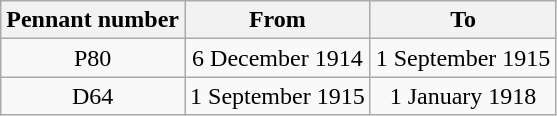<table class="wikitable" style="text-align:center">
<tr>
<th>Pennant number</th>
<th>From</th>
<th>To</th>
</tr>
<tr>
<td>P80</td>
<td>6 December 1914</td>
<td>1 September 1915</td>
</tr>
<tr>
<td>D64</td>
<td>1 September 1915</td>
<td>1 January 1918</td>
</tr>
</table>
